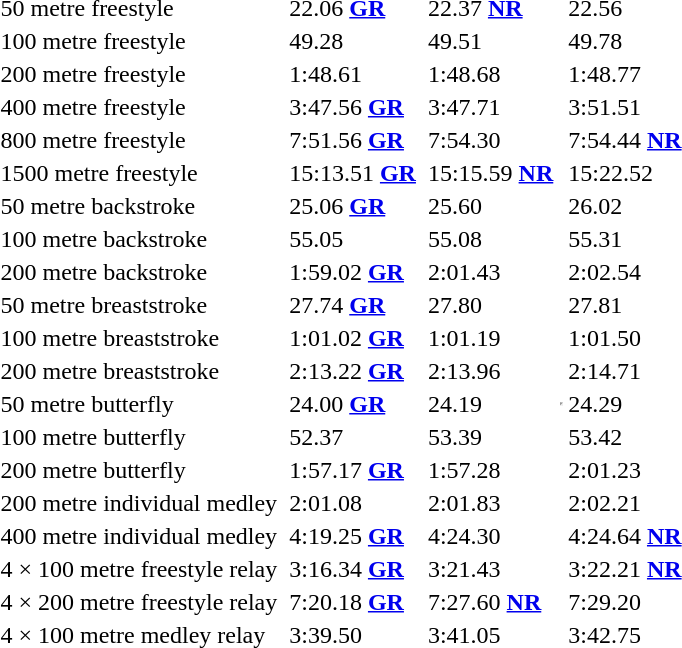<table>
<tr>
<td>50 metre freestyle</td>
<td></td>
<td>22.06 <strong><a href='#'>GR</a></strong></td>
<td></td>
<td>22.37 <strong><a href='#'>NR</a></strong></td>
<td></td>
<td>22.56</td>
</tr>
<tr>
<td>100 metre freestyle</td>
<td></td>
<td>49.28</td>
<td></td>
<td>49.51</td>
<td></td>
<td>49.78</td>
</tr>
<tr>
<td>200 metre freestyle</td>
<td></td>
<td>1:48.61</td>
<td></td>
<td>1:48.68</td>
<td></td>
<td>1:48.77</td>
</tr>
<tr>
<td>400 metre freestyle</td>
<td></td>
<td>3:47.56 <strong><a href='#'>GR</a></strong></td>
<td></td>
<td>3:47.71</td>
<td></td>
<td>3:51.51</td>
</tr>
<tr>
<td>800 metre freestyle</td>
<td></td>
<td>7:51.56 <strong><a href='#'>GR</a></strong></td>
<td></td>
<td>7:54.30</td>
<td></td>
<td>7:54.44 <strong><a href='#'>NR</a></strong></td>
</tr>
<tr>
<td>1500 metre freestyle</td>
<td></td>
<td>15:13.51 <strong><a href='#'>GR</a></strong></td>
<td></td>
<td>15:15.59 <strong><a href='#'>NR</a></strong></td>
<td></td>
<td>15:22.52</td>
</tr>
<tr>
<td>50 metre backstroke</td>
<td></td>
<td>25.06 <strong><a href='#'>GR</a></strong></td>
<td></td>
<td>25.60</td>
<td></td>
<td>26.02</td>
</tr>
<tr>
<td>100 metre backstroke</td>
<td></td>
<td>55.05</td>
<td></td>
<td>55.08</td>
<td></td>
<td>55.31</td>
</tr>
<tr>
<td>200 metre backstroke</td>
<td></td>
<td>1:59.02 <strong><a href='#'>GR</a></strong></td>
<td></td>
<td>2:01.43</td>
<td></td>
<td>2:02.54</td>
</tr>
<tr>
<td>50 metre breaststroke</td>
<td></td>
<td>27.74 <strong><a href='#'>GR</a></strong></td>
<td></td>
<td>27.80</td>
<td></td>
<td>27.81</td>
</tr>
<tr>
<td>100 metre breaststroke</td>
<td></td>
<td>1:01.02 <strong><a href='#'>GR</a></strong></td>
<td></td>
<td>1:01.19</td>
<td></td>
<td>1:01.50</td>
</tr>
<tr>
<td>200 metre breaststroke</td>
<td></td>
<td>2:13.22 <strong><a href='#'>GR</a></strong></td>
<td></td>
<td>2:13.96</td>
<td></td>
<td>2:14.71</td>
</tr>
<tr>
<td>50 metre butterfly</td>
<td></td>
<td>24.00 <strong><a href='#'>GR</a></strong></td>
<td></td>
<td>24.19</td>
<td><hr></td>
<td>24.29</td>
</tr>
<tr>
<td>100 metre butterfly</td>
<td></td>
<td>52.37</td>
<td></td>
<td>53.39</td>
<td></td>
<td>53.42</td>
</tr>
<tr>
<td>200 metre butterfly</td>
<td></td>
<td>1:57.17 <strong><a href='#'>GR</a></strong></td>
<td></td>
<td>1:57.28</td>
<td></td>
<td>2:01.23</td>
</tr>
<tr>
<td>200 metre individual medley</td>
<td></td>
<td>2:01.08</td>
<td></td>
<td>2:01.83</td>
<td></td>
<td>2:02.21</td>
</tr>
<tr>
<td>400 metre individual medley</td>
<td></td>
<td>4:19.25 <strong><a href='#'>GR</a></strong></td>
<td></td>
<td>4:24.30</td>
<td></td>
<td>4:24.64 <strong><a href='#'>NR</a></strong></td>
</tr>
<tr>
<td>4 × 100 metre freestyle relay</td>
<td></td>
<td>3:16.34 <strong><a href='#'>GR</a></strong></td>
<td></td>
<td>3:21.43</td>
<td></td>
<td>3:22.21 <strong><a href='#'>NR</a></strong></td>
</tr>
<tr>
<td>4 × 200 metre freestyle relay</td>
<td></td>
<td>7:20.18 <strong><a href='#'>GR</a></strong></td>
<td></td>
<td>7:27.60 <strong><a href='#'>NR</a></strong></td>
<td></td>
<td>7:29.20</td>
</tr>
<tr>
<td>4 × 100 metre  medley relay</td>
<td></td>
<td>3:39.50</td>
<td></td>
<td>3:41.05</td>
<td></td>
<td>3:42.75</td>
</tr>
</table>
